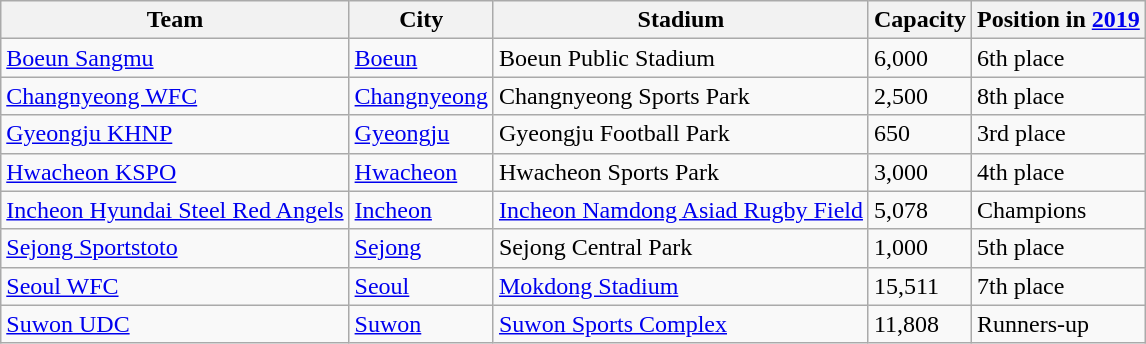<table class="wikitable sortable">
<tr>
<th>Team</th>
<th>City</th>
<th>Stadium</th>
<th>Capacity</th>
<th data-sort-type="number">Position in <a href='#'>2019</a></th>
</tr>
<tr>
<td><a href='#'>Boeun Sangmu</a></td>
<td><a href='#'>Boeun</a></td>
<td>Boeun Public Stadium</td>
<td>6,000</td>
<td>6th place</td>
</tr>
<tr>
<td><a href='#'>Changnyeong WFC</a></td>
<td><a href='#'>Changnyeong</a></td>
<td>Changnyeong Sports Park</td>
<td>2,500</td>
<td>8th place</td>
</tr>
<tr>
<td><a href='#'>Gyeongju KHNP</a></td>
<td><a href='#'>Gyeongju</a></td>
<td>Gyeongju Football Park</td>
<td>650</td>
<td>3rd place</td>
</tr>
<tr>
<td><a href='#'>Hwacheon KSPO</a></td>
<td><a href='#'>Hwacheon</a></td>
<td>Hwacheon Sports Park</td>
<td>3,000</td>
<td>4th place</td>
</tr>
<tr>
<td><a href='#'>Incheon Hyundai Steel Red Angels</a></td>
<td><a href='#'>Incheon</a></td>
<td><a href='#'>Incheon Namdong Asiad Rugby Field</a></td>
<td>5,078</td>
<td>Champions</td>
</tr>
<tr>
<td><a href='#'>Sejong Sportstoto</a></td>
<td><a href='#'>Sejong</a></td>
<td>Sejong Central Park</td>
<td>1,000</td>
<td>5th place</td>
</tr>
<tr>
<td><a href='#'>Seoul WFC</a></td>
<td><a href='#'>Seoul</a></td>
<td><a href='#'>Mokdong Stadium</a></td>
<td>15,511</td>
<td>7th place</td>
</tr>
<tr>
<td><a href='#'>Suwon UDC</a></td>
<td><a href='#'>Suwon</a></td>
<td><a href='#'>Suwon Sports Complex</a></td>
<td>11,808</td>
<td>Runners-up</td>
</tr>
</table>
